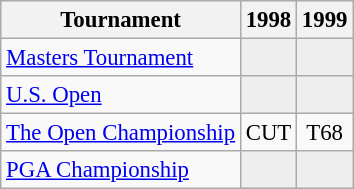<table class="wikitable" style="font-size:95%;text-align:center;">
<tr>
<th>Tournament</th>
<th>1998</th>
<th>1999</th>
</tr>
<tr>
<td align=left><a href='#'>Masters Tournament</a></td>
<td style="background:#eeeeee;"></td>
<td style="background:#eeeeee;"></td>
</tr>
<tr>
<td align=left><a href='#'>U.S. Open</a></td>
<td style="background:#eeeeee;"></td>
<td style="background:#eeeeee;"></td>
</tr>
<tr>
<td align=left><a href='#'>The Open Championship</a></td>
<td>CUT</td>
<td>T68</td>
</tr>
<tr>
<td align=left><a href='#'>PGA Championship</a></td>
<td style="background:#eeeeee;"></td>
<td style="background:#eeeeee;"></td>
</tr>
</table>
